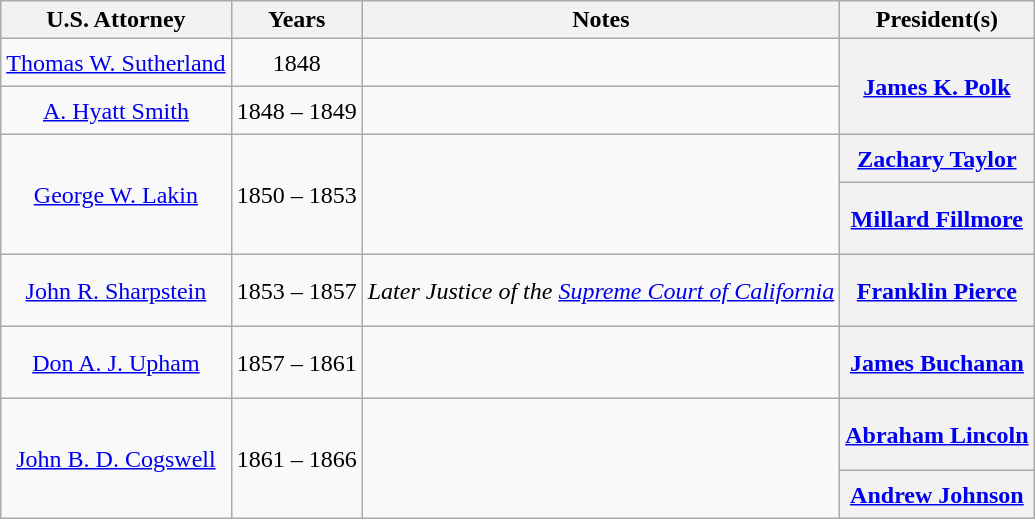<table class=wikitable style="text-align:center">
<tr>
<th>U.S. Attorney</th>
<th>Years</th>
<th>Notes</th>
<th>President(s)</th>
</tr>
<tr style="height:2em">
<td><a href='#'>Thomas W. Sutherland</a></td>
<td>1848</td>
<td></td>
<th rowspan="2"><a href='#'>James K. Polk</a></th>
</tr>
<tr style="height:2em">
<td><a href='#'>A. Hyatt Smith</a></td>
<td>1848 – 1849</td>
<td></td>
</tr>
<tr style="height:2em">
<td rowspan="2"><a href='#'>George W. Lakin</a></td>
<td rowspan="2">1850 – 1853</td>
<td rowspan="2"></td>
<th><a href='#'>Zachary Taylor</a></th>
</tr>
<tr style="height:3em">
<th><a href='#'>Millard Fillmore</a></th>
</tr>
<tr style="height:3em">
<td><a href='#'>John R. Sharpstein</a></td>
<td>1853 – 1857</td>
<td><em>Later Justice of the <a href='#'>Supreme Court of California</a></em></td>
<th><a href='#'>Franklin Pierce</a></th>
</tr>
<tr style="height:3em">
<td><a href='#'>Don A. J. Upham</a></td>
<td>1857 – 1861</td>
<td></td>
<th><a href='#'>James Buchanan</a></th>
</tr>
<tr style="height:3em">
<td rowspan="2"><a href='#'>John B. D. Cogswell</a></td>
<td rowspan="2">1861 – 1866</td>
<td rowspan="2"></td>
<th><a href='#'>Abraham Lincoln</a></th>
</tr>
<tr style="height:2em">
<th><a href='#'>Andrew Johnson</a></th>
</tr>
</table>
